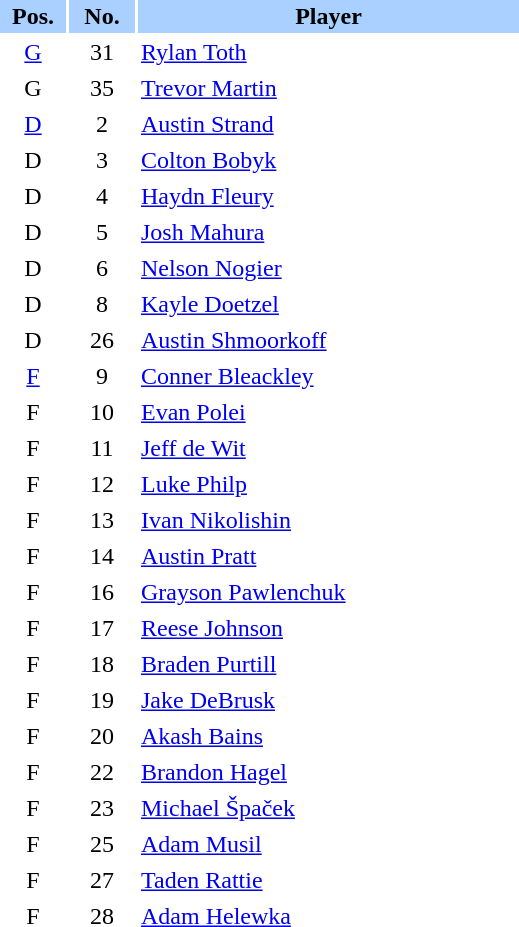<table border="0" cellspacing="2" cellpadding="2">
<tr bgcolor=AAD0FF>
<th width=40>Pos.</th>
<th width=40>No.</th>
<th width=250>Player</th>
</tr>
<tr>
<td style="text-align:center;"><a href='#'>G</a></td>
<td style="text-align:center;">31</td>
<td><a href='#'>Rylan Toth</a></td>
</tr>
<tr>
<td style="text-align:center;">G</td>
<td style="text-align:center;">35</td>
<td><a href='#'>Trevor Martin</a></td>
</tr>
<tr>
<td style="text-align:center;"><a href='#'>D</a></td>
<td style="text-align:center;">2</td>
<td><a href='#'>Austin Strand</a></td>
</tr>
<tr>
<td style="text-align:center;">D</td>
<td style="text-align:center;">3</td>
<td><a href='#'>Colton Bobyk</a></td>
</tr>
<tr>
<td style="text-align:center;">D</td>
<td style="text-align:center;">4</td>
<td><a href='#'>Haydn Fleury</a></td>
</tr>
<tr>
<td style="text-align:center;">D</td>
<td style="text-align:center;">5</td>
<td><a href='#'>Josh Mahura</a></td>
</tr>
<tr>
<td style="text-align:center;">D</td>
<td style="text-align:center;">6</td>
<td><a href='#'>Nelson Nogier</a></td>
</tr>
<tr>
<td style="text-align:center;">D</td>
<td style="text-align:center;">8</td>
<td><a href='#'>Kayle Doetzel</a></td>
</tr>
<tr>
<td style="text-align:center;">D</td>
<td style="text-align:center;">26</td>
<td><a href='#'>Austin Shmoorkoff</a></td>
</tr>
<tr>
<td style="text-align:center;"><a href='#'>F</a></td>
<td style="text-align:center;">9</td>
<td><a href='#'>Conner Bleackley</a></td>
</tr>
<tr>
<td style="text-align:center;">F</td>
<td style="text-align:center;">10</td>
<td><a href='#'>Evan Polei</a></td>
</tr>
<tr>
<td style="text-align:center;">F</td>
<td style="text-align:center;">11</td>
<td><a href='#'>Jeff de Wit</a></td>
</tr>
<tr>
<td style="text-align:center;">F</td>
<td style="text-align:center;">12</td>
<td><a href='#'>Luke Philp</a></td>
</tr>
<tr>
<td style="text-align:center;">F</td>
<td style="text-align:center;">13</td>
<td><a href='#'>Ivan Nikolishin</a></td>
</tr>
<tr>
<td style="text-align:center;">F</td>
<td style="text-align:center;">14</td>
<td><a href='#'>Austin Pratt</a></td>
</tr>
<tr>
<td style="text-align:center;">F</td>
<td style="text-align:center;">16</td>
<td><a href='#'>Grayson Pawlenchuk</a></td>
</tr>
<tr>
<td style="text-align:center;">F</td>
<td style="text-align:center;">17</td>
<td><a href='#'>Reese Johnson</a></td>
</tr>
<tr>
<td style="text-align:center;">F</td>
<td style="text-align:center;">18</td>
<td><a href='#'>Braden Purtill</a></td>
</tr>
<tr>
<td style="text-align:center;">F</td>
<td style="text-align:center;">19</td>
<td><a href='#'>Jake DeBrusk</a></td>
</tr>
<tr>
<td style="text-align:center;">F</td>
<td style="text-align:center;">20</td>
<td><a href='#'>Akash Bains</a></td>
</tr>
<tr>
<td style="text-align:center;">F</td>
<td style="text-align:center;">22</td>
<td><a href='#'>Brandon Hagel</a></td>
</tr>
<tr>
<td style="text-align:center;">F</td>
<td style="text-align:center;">23</td>
<td><a href='#'>Michael Špaček</a></td>
</tr>
<tr>
<td style="text-align:center;">F</td>
<td style="text-align:center;">25</td>
<td><a href='#'>Adam Musil</a></td>
</tr>
<tr>
<td style="text-align:center;">F</td>
<td style="text-align:center;">27</td>
<td><a href='#'>Taden Rattie</a></td>
</tr>
<tr>
<td style="text-align:center;">F</td>
<td style="text-align:center;">28</td>
<td><a href='#'>Adam Helewka</a></td>
</tr>
</table>
